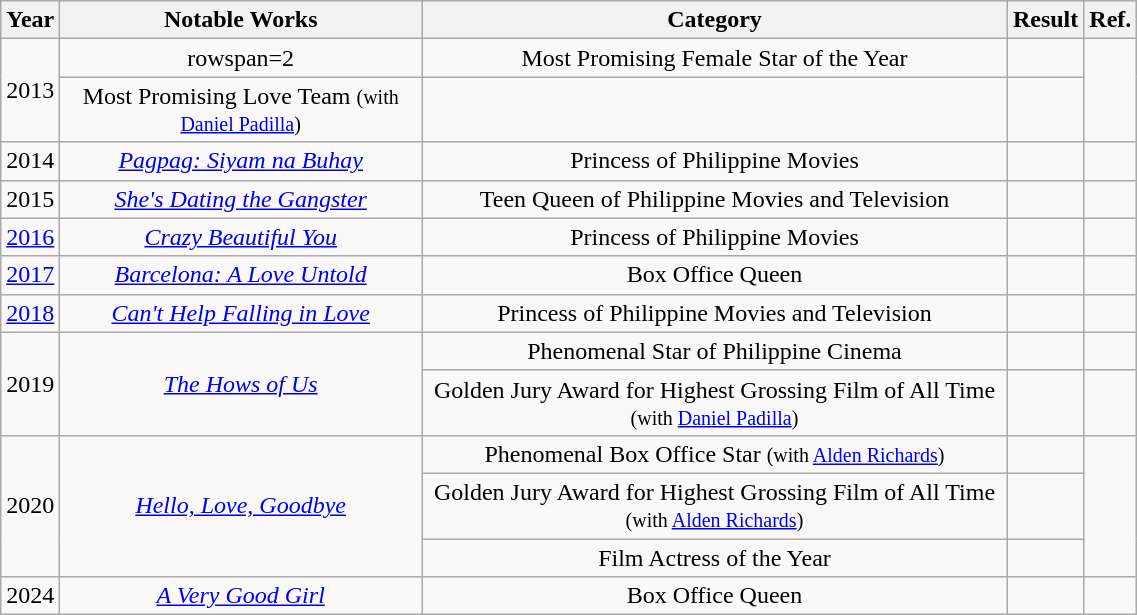<table class="wikitable sortable"  style="text-align:center; width:60%;">
<tr>
<th>Year</th>
<th>Notable Works</th>
<th>Category</th>
<th>Result</th>
<th>Ref.</th>
</tr>
<tr>
<td rowspan=2>2013</td>
<td>rowspan=2 </td>
<td>Most Promising Female Star of the Year</td>
<td></td>
<td rowspan=2></td>
</tr>
<tr>
<td>Most Promising Love Team <small>(with <a href='#'>Daniel Padilla</a>)</small></td>
<td></td>
</tr>
<tr>
<td>2014</td>
<td><em><a href='#'>Pagpag: Siyam na Buhay</a></em></td>
<td>Princess of Philippine Movies</td>
<td></td>
<td></td>
</tr>
<tr>
<td>2015</td>
<td><em><a href='#'>She's Dating the Gangster</a></em></td>
<td>Teen Queen of Philippine Movies and Television</td>
<td></td>
<td></td>
</tr>
<tr>
<td><a href='#'>2016</a></td>
<td><em><a href='#'>Crazy Beautiful You</a></em></td>
<td>Princess of Philippine Movies</td>
<td></td>
<td></td>
</tr>
<tr>
<td><a href='#'>2017</a></td>
<td><em><a href='#'>Barcelona: A Love Untold</a></em></td>
<td>Box Office Queen</td>
<td></td>
<td></td>
</tr>
<tr>
<td><a href='#'>2018</a></td>
<td><em><a href='#'>Can't Help Falling in Love</a></em></td>
<td>Princess of Philippine Movies and Television</td>
<td></td>
<td></td>
</tr>
<tr>
<td rowspan="2">2019</td>
<td rowspan="2"><em><a href='#'>The Hows of Us</a></em></td>
<td>Phenomenal Star of Philippine Cinema</td>
<td></td>
<td></td>
</tr>
<tr>
<td>Golden Jury Award for Highest Grossing Film of All Time <small>(with <a href='#'>Daniel Padilla</a>)</small></td>
<td></td>
<td></td>
</tr>
<tr>
<td rowspan="3">2020</td>
<td rowspan="3"><em><a href='#'>Hello, Love, Goodbye</a></em></td>
<td>Phenomenal Box Office Star <small> (with <a href='#'>Alden Richards</a>)</small></td>
<td></td>
<td rowspan="3"></td>
</tr>
<tr>
<td>Golden Jury Award for Highest Grossing Film of All Time <small>(with <a href='#'>Alden Richards</a>)</small></td>
<td></td>
</tr>
<tr>
<td>Film Actress of the Year</td>
<td></td>
</tr>
<tr>
<td>2024</td>
<td><em><a href='#'>A Very Good Girl</a></em></td>
<td>Box Office Queen</td>
<td></td>
<td></td>
</tr>
</table>
